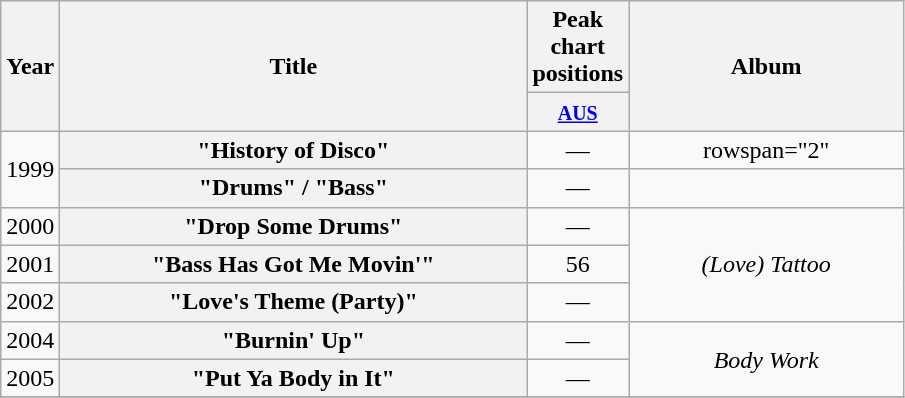<table class="wikitable plainrowheaders" style="text-align:center;" border="1">
<tr>
<th scope="col" rowspan="2" style="width:1em;">Year</th>
<th scope="col" rowspan="2" style="width:19em;">Title</th>
<th scope="col" colspan="1">Peak chart positions</th>
<th scope="col" rowspan="2" style="width:11em;">Album</th>
</tr>
<tr>
<th width="30px"><small><a href='#'>AUS</a><br></small></th>
</tr>
<tr>
<td rowspan="2">1999</td>
<th scope="row">"History of Disco"</th>
<td>—</td>
<td>rowspan="2" </td>
</tr>
<tr>
<th scope="row">"Drums" / "Bass"</th>
<td>—</td>
</tr>
<tr>
<td>2000</td>
<th scope="row">"Drop Some Drums"</th>
<td>—</td>
<td rowspan="3"><em>(Love) Tattoo</em></td>
</tr>
<tr>
<td>2001</td>
<th scope="row">"Bass Has Got Me Movin'"</th>
<td>56</td>
</tr>
<tr>
<td>2002</td>
<th scope="row">"Love's Theme (Party)"</th>
<td>—</td>
</tr>
<tr>
<td>2004</td>
<th scope="row">"Burnin' Up"</th>
<td>—</td>
<td rowspan="2"><em>Body Work</em></td>
</tr>
<tr>
<td>2005</td>
<th scope="row">"Put Ya Body in It"</th>
<td>—</td>
</tr>
<tr>
</tr>
</table>
